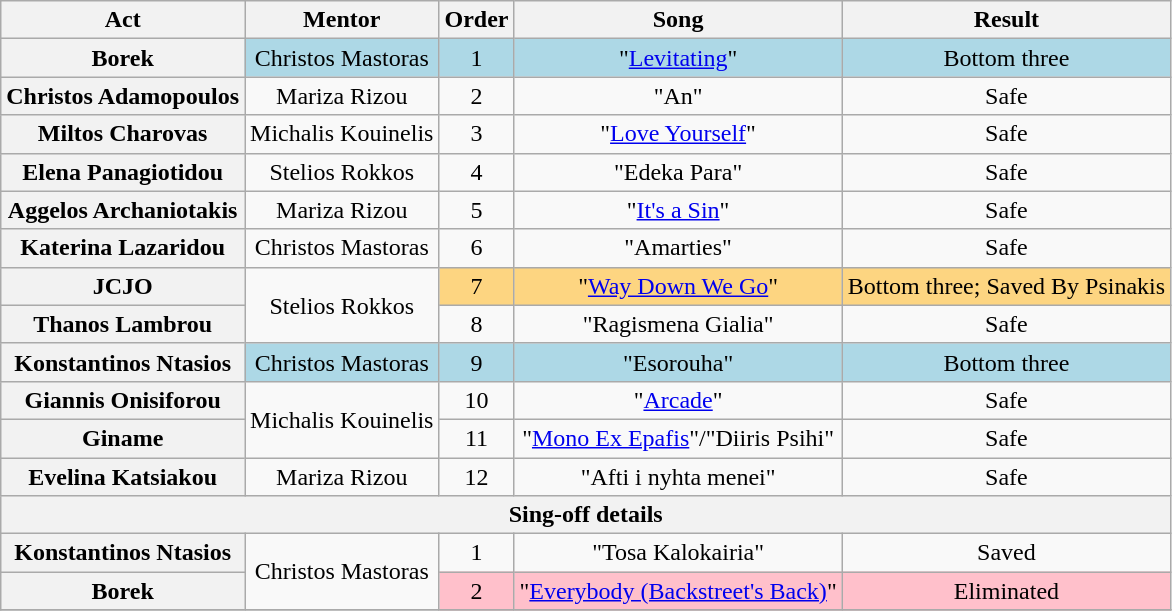<table class="wikitable plainrowheaders" style="text-align:center;">
<tr>
<th scope="col">Act</th>
<th scope="col">Mentor</th>
<th scope="col">Order</th>
<th scope="col">Song</th>
<th scope="col">Result</th>
</tr>
<tr>
<th scope="row">Borek</th>
<td style="background:lightblue;">Christos Mastoras</td>
<td style="background:lightblue;">1</td>
<td style="background:lightblue;">"<a href='#'>Levitating</a>"</td>
<td style="background:lightblue;">Bottom three</td>
</tr>
<tr>
<th scope="row">Christos Adamopoulos</th>
<td>Mariza Rizou</td>
<td>2</td>
<td>"An"</td>
<td>Safe</td>
</tr>
<tr>
<th scope="row">Miltos Charovas</th>
<td>Michalis Kouinelis</td>
<td>3</td>
<td>"<a href='#'>Love Yourself</a>"</td>
<td>Safe</td>
</tr>
<tr>
<th scope="row">Elena Panagiotidou</th>
<td>Stelios Rokkos</td>
<td>4</td>
<td>"Edeka Para"</td>
<td>Safe</td>
</tr>
<tr>
<th scope="row">Aggelos Archaniotakis</th>
<td>Mariza Rizou</td>
<td>5</td>
<td>"<a href='#'>It's a Sin</a>"</td>
<td>Safe</td>
</tr>
<tr>
<th scope="row">Katerina Lazaridou</th>
<td>Christos Mastoras</td>
<td>6</td>
<td>"Amarties"</td>
<td>Safe</td>
</tr>
<tr>
<th scope="row">JCJO</th>
<td rowspan="2">Stelios Rokkos</td>
<td style="background:#fdd581">7</td>
<td style="background:#fdd581">"<a href='#'>Way Down We Go</a>"</td>
<td style="background:#fdd581">Bottom three; Saved By Psinakis</td>
</tr>
<tr>
<th scope="row">Thanos Lambrou</th>
<td>8</td>
<td>"Ragismena Gialia"</td>
<td>Safe</td>
</tr>
<tr>
<th scope="row">Konstantinos Ntasios</th>
<td style="background:lightblue;">Christos Mastoras</td>
<td style="background:lightblue;">9</td>
<td style="background:lightblue;">"Esorouha"</td>
<td style="background:lightblue;">Bottom three</td>
</tr>
<tr>
<th scope="row">Giannis Onisiforou</th>
<td rowspan="2">Michalis Kouinelis</td>
<td>10</td>
<td>"<a href='#'>Arcade</a>"</td>
<td>Safe</td>
</tr>
<tr>
<th scope="row">Giname</th>
<td>11</td>
<td>"<a href='#'>Mono Ex Epafis</a>"/"Diiris Psihi"</td>
<td>Safe</td>
</tr>
<tr>
<th scope="row">Evelina Katsiakou</th>
<td>Mariza Rizou</td>
<td>12</td>
<td>"Afti i nyhta menei"</td>
<td>Safe</td>
</tr>
<tr>
<th colspan="5">Sing-off details</th>
</tr>
<tr>
<th scope="row">Konstantinos Ntasios</th>
<td rowspan="2">Christos Mastoras</td>
<td>1</td>
<td>"Tosa Kalokairia"</td>
<td>Saved</td>
</tr>
<tr>
<th scope="row">Borek</th>
<td style="background:pink">2</td>
<td style="background:pink">"<a href='#'>Everybody (Backstreet's Back)</a>"</td>
<td style="background:pink">Eliminated</td>
</tr>
<tr>
</tr>
</table>
